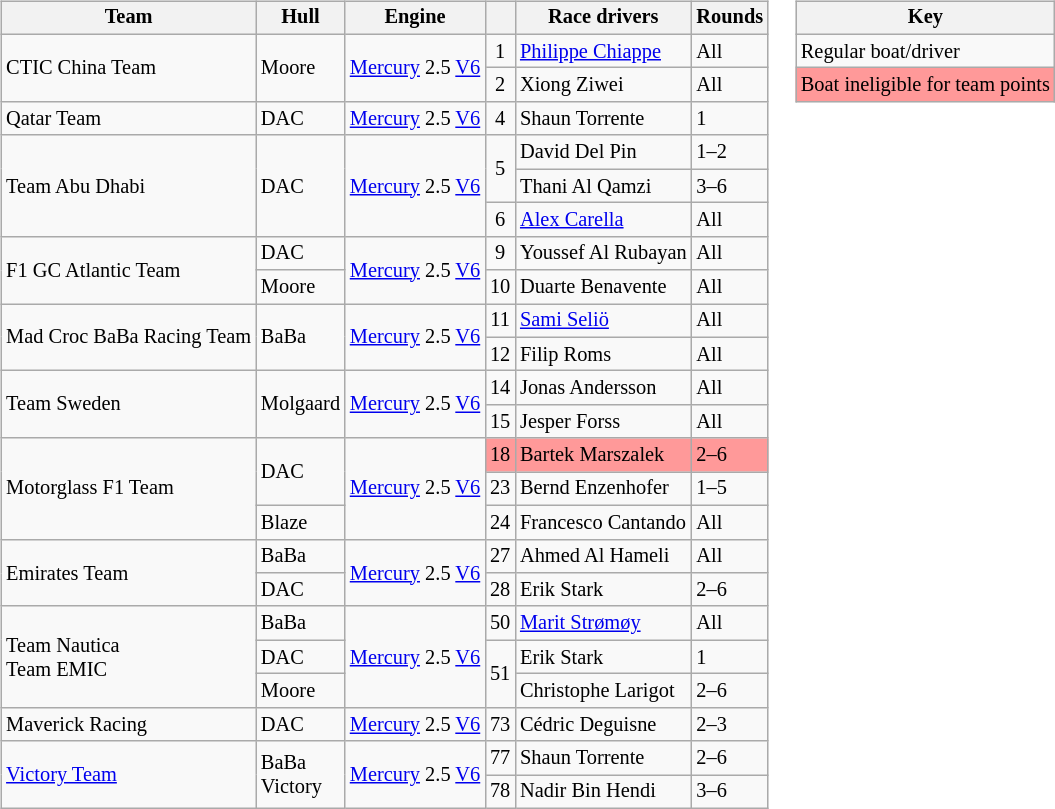<table>
<tr>
<td><br><table class="wikitable" style="font-size: 85%;">
<tr>
<th>Team</th>
<th>Hull</th>
<th>Engine</th>
<th></th>
<th>Race drivers</th>
<th>Rounds</th>
</tr>
<tr>
<td rowspan=2> CTIC China Team</td>
<td rowspan=2>Moore</td>
<td rowspan=2><a href='#'>Mercury</a> 2.5 <a href='#'>V6</a></td>
<td align=center>1</td>
<td> <a href='#'>Philippe Chiappe</a></td>
<td>All</td>
</tr>
<tr>
<td align=center>2</td>
<td> Xiong Ziwei</td>
<td>All</td>
</tr>
<tr>
<td> Qatar Team</td>
<td>DAC</td>
<td><a href='#'>Mercury</a> 2.5 <a href='#'>V6</a></td>
<td align=center>4</td>
<td> Shaun Torrente</td>
<td>1</td>
</tr>
<tr>
<td rowspan=3> Team Abu Dhabi</td>
<td rowspan=3>DAC</td>
<td rowspan=3><a href='#'>Mercury</a> 2.5 <a href='#'>V6</a></td>
<td align=center rowspan=2>5</td>
<td> David Del Pin</td>
<td>1–2</td>
</tr>
<tr>
<td> Thani Al Qamzi</td>
<td>3–6</td>
</tr>
<tr>
<td align=center>6</td>
<td> <a href='#'>Alex Carella</a></td>
<td>All</td>
</tr>
<tr>
<td rowspan=2> F1 GC Atlantic Team</td>
<td>DAC</td>
<td rowspan=2><a href='#'>Mercury</a> 2.5 <a href='#'>V6</a></td>
<td align=center>9</td>
<td> Youssef Al Rubayan</td>
<td>All</td>
</tr>
<tr>
<td>Moore</td>
<td align=center>10</td>
<td> Duarte Benavente</td>
<td>All</td>
</tr>
<tr>
<td rowspan=2> Mad Croc BaBa Racing Team</td>
<td rowspan=2>BaBa</td>
<td rowspan=2><a href='#'>Mercury</a> 2.5 <a href='#'>V6</a></td>
<td align=center>11</td>
<td> <a href='#'>Sami Seliö</a></td>
<td>All</td>
</tr>
<tr>
<td align=center>12</td>
<td> Filip Roms</td>
<td>All</td>
</tr>
<tr>
<td rowspan=2> Team Sweden</td>
<td rowspan=2>Molgaard</td>
<td rowspan=2><a href='#'>Mercury</a> 2.5 <a href='#'>V6</a></td>
<td align=center>14</td>
<td> Jonas Andersson</td>
<td>All</td>
</tr>
<tr>
<td align=center>15</td>
<td> Jesper Forss</td>
<td>All</td>
</tr>
<tr>
<td rowspan=3> Motorglass F1 Team</td>
<td rowspan=2>DAC</td>
<td rowspan=3><a href='#'>Mercury</a> 2.5 <a href='#'>V6</a></td>
<td style="background:#F99;" align=center>18</td>
<td style="background:#F99;"> Bartek Marszalek</td>
<td style="background:#F99;">2–6</td>
</tr>
<tr>
<td align=center>23</td>
<td> Bernd Enzenhofer</td>
<td>1–5</td>
</tr>
<tr>
<td>Blaze</td>
<td align=center>24</td>
<td> Francesco Cantando</td>
<td>All</td>
</tr>
<tr>
<td rowspan=2> Emirates Team</td>
<td>BaBa</td>
<td rowspan=2><a href='#'>Mercury</a> 2.5 <a href='#'>V6</a></td>
<td align=center>27</td>
<td> Ahmed Al Hameli</td>
<td>All</td>
</tr>
<tr>
<td>DAC</td>
<td align=center>28</td>
<td> Erik Stark</td>
<td>2–6</td>
</tr>
<tr>
<td rowspan=3> Team Nautica<br> Team EMIC</td>
<td>BaBa</td>
<td rowspan=3><a href='#'>Mercury</a> 2.5 <a href='#'>V6</a></td>
<td align=center>50</td>
<td> <a href='#'>Marit Strømøy</a></td>
<td>All</td>
</tr>
<tr>
<td>DAC</td>
<td rowspan=2 align=center>51</td>
<td> Erik Stark</td>
<td>1</td>
</tr>
<tr>
<td>Moore</td>
<td> Christophe Larigot</td>
<td>2–6</td>
</tr>
<tr>
<td> Maverick Racing</td>
<td>DAC</td>
<td><a href='#'>Mercury</a> 2.5 <a href='#'>V6</a></td>
<td align=center>73</td>
<td> Cédric Deguisne</td>
<td>2–3</td>
</tr>
<tr>
<td rowspan=2> <a href='#'>Victory Team</a></td>
<td rowspan=2>BaBa<br>Victory</td>
<td rowspan=2><a href='#'>Mercury</a> 2.5 <a href='#'>V6</a></td>
<td align=center>77</td>
<td> Shaun Torrente</td>
<td>2–6</td>
</tr>
<tr>
<td align=center>78</td>
<td> Nadir Bin Hendi</td>
<td>3–6</td>
</tr>
</table>
</td>
<td valign="top"><br><table class="wikitable" style="font-size: 85%;">
<tr>
<th colspan=2>Key</th>
</tr>
<tr>
<td>Regular boat/driver</td>
</tr>
<tr style="background:#F99;">
<td>Boat ineligible for team points</td>
</tr>
</table>
</td>
</tr>
</table>
